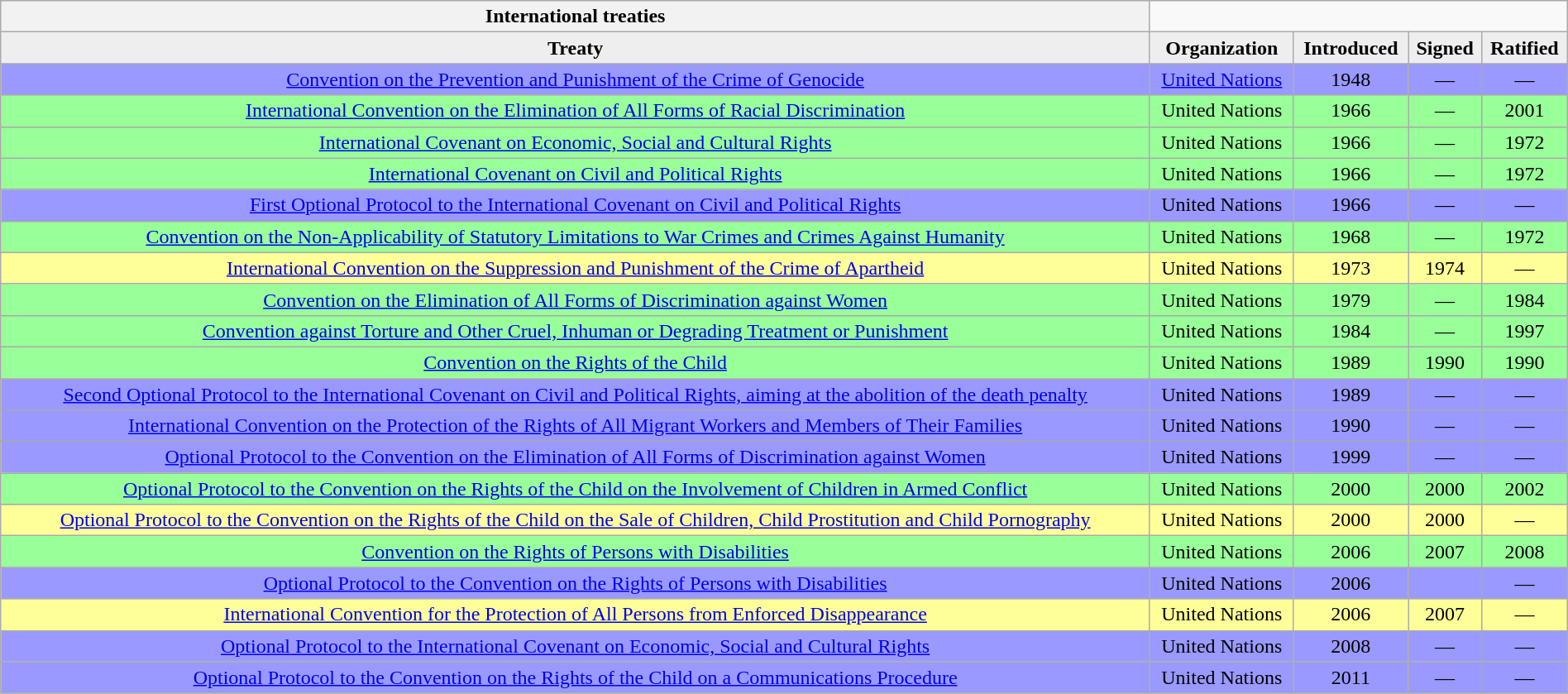<table class="wikitable collapsible collapsed sortable" width=100% style="border-collapse:collapse;">
<tr>
<th>International treaties</th>
</tr>
<tr style="background:#eee; font-weight:bold; text-align:center;">
<td>Treaty</td>
<td>Organization</td>
<td>Introduced</td>
<td>Signed</td>
<td>Ratified</td>
</tr>
<tr align=center>
<td style="background:#99f; align=left"><a href='#'>Convention on the Prevention and Punishment of the Crime of Genocide</a></td>
<td style="background:#99f;"><a href='#'>United Nations</a></td>
<td style="background:#99f;">1948</td>
<td style="background:#99f;">—</td>
<td style="background:#99f;">—</td>
</tr>
<tr align=center>
<td style="background:#9f9; align=left"><a href='#'>International Convention on the Elimination of All Forms of Racial Discrimination</a></td>
<td style="background:#9f9;">United Nations</td>
<td style="background:#9f9;">1966</td>
<td style="background:#9f9;">—</td>
<td style="background:#9f9;">2001</td>
</tr>
<tr align=center>
<td style="background:#9f9; align=left"><a href='#'>International Covenant on Economic, Social and Cultural Rights</a></td>
<td style="background:#9f9;">United Nations</td>
<td style="background:#9f9;">1966</td>
<td style="background:#9f9;">—</td>
<td style="background:#9f9;">1972</td>
</tr>
<tr align=center>
<td style="background:#9f9; align=left"><a href='#'>International Covenant on Civil and Political Rights</a></td>
<td style="background:#9f9;">United Nations</td>
<td style="background:#9f9;">1966</td>
<td style="background:#9f9;">—</td>
<td style="background:#9f9;">1972</td>
</tr>
<tr align=center>
<td style="background:#99f; align=left"><a href='#'>First Optional Protocol to the International Covenant on Civil and Political Rights</a></td>
<td style="background:#99f;">United Nations</td>
<td style="background:#99f;">1966</td>
<td style="background:#99f;">—</td>
<td style="background:#99f;">—</td>
</tr>
<tr align=center>
<td style="background:#9f9; align=left"><a href='#'>Convention on the Non-Applicability of Statutory Limitations to War Crimes and Crimes Against Humanity</a></td>
<td style="background:#9f9;">United Nations</td>
<td style="background:#9f9;">1968</td>
<td style="background:#9f9;">—</td>
<td style="background:#9f9;">1972</td>
</tr>
<tr align=center>
<td style="background:#ff9; align=left"><a href='#'>International Convention on the Suppression and Punishment of the Crime of Apartheid</a></td>
<td style="background:#ff9;">United Nations</td>
<td style="background:#ff9;">1973</td>
<td style="background:#ff9;">1974</td>
<td style="background:#ff9;">—</td>
</tr>
<tr align=center>
<td style="background:#9f9; align=left"><a href='#'>Convention on the Elimination of All Forms of Discrimination against Women</a></td>
<td style="background:#9f9;">United Nations</td>
<td style="background:#9f9;">1979</td>
<td style="background:#9f9;">—</td>
<td style="background:#9f9;">1984</td>
</tr>
<tr align=center>
<td style="background:#9f9; align=left"><a href='#'>Convention against Torture and Other Cruel, Inhuman or Degrading Treatment or Punishment</a></td>
<td style="background:#9f9;">United Nations</td>
<td style="background:#9f9;">1984</td>
<td style="background:#9f9;">—</td>
<td style="background:#9f9;">1997</td>
</tr>
<tr align=center>
<td style="background:#9f9; align=left"><a href='#'>Convention on the Rights of the Child</a></td>
<td style="background:#9f9;">United Nations</td>
<td style="background:#9f9;">1989</td>
<td style="background:#9f9;">1990</td>
<td style="background:#9f9;">1990</td>
</tr>
<tr align=center>
<td style="background:#99f; align=left"><a href='#'>Second Optional Protocol to the International Covenant on Civil and Political Rights, aiming at the abolition of the death penalty</a></td>
<td style="background:#99f;">United Nations</td>
<td style="background:#99f;">1989</td>
<td style="background:#99f;">—</td>
<td style="background:#99f;">—</td>
</tr>
<tr align=center>
<td style="background:#99f; align=left"><a href='#'>International Convention on the Protection of the Rights of All Migrant Workers and Members of Their Families</a></td>
<td style="background:#99f;">United Nations</td>
<td style="background:#99f;">1990</td>
<td style="background:#99f;">—</td>
<td style="background:#99f;">—</td>
</tr>
<tr align=center>
<td style="background:#99f; align=left"><a href='#'>Optional Protocol to the Convention on the Elimination of All Forms of Discrimination against Women</a></td>
<td style="background:#99f;">United Nations</td>
<td style="background:#99f;">1999</td>
<td style="background:#99f;">—</td>
<td style="background:#99f;">—</td>
</tr>
<tr align=center>
<td style="background:#9f9; align=left"><a href='#'>Optional Protocol to the Convention on the Rights of the Child on the Involvement of Children in Armed Conflict</a></td>
<td style="background:#9f9;">United Nations</td>
<td style="background:#9f9;">2000</td>
<td style="background:#9f9;">2000</td>
<td style="background:#9f9;">2002</td>
</tr>
<tr align=center>
<td style="background:#ff9; align=left"><a href='#'>Optional Protocol to the Convention on the Rights of the Child on the Sale of Children, Child Prostitution and Child Pornography</a></td>
<td style="background:#ff9;">United Nations</td>
<td style="background:#ff9;">2000</td>
<td style="background:#ff9;">2000</td>
<td style="background:#ff9;">—</td>
</tr>
<tr align=center>
<td style="background:#9f9; align=left"><a href='#'>Convention on the Rights of Persons with Disabilities</a></td>
<td style="background:#9f9;">United Nations</td>
<td style="background:#9f9;">2006</td>
<td style="background:#9f9;">2007</td>
<td style="background:#9f9;">2008</td>
</tr>
<tr align=center>
<td style="background:#99f; align=left"><a href='#'>Optional Protocol to the Convention on the Rights of Persons with Disabilities</a></td>
<td style="background:#99f;">United Nations</td>
<td style="background:#99f;">2006</td>
<td style="background:#99f;"></td>
<td style="background:#99f;">—</td>
</tr>
<tr align=center>
<td style="background:#ff9; align=left"><a href='#'>International Convention for the Protection of All Persons from Enforced Disappearance</a></td>
<td style="background:#ff9;">United Nations</td>
<td style="background:#ff9;">2006</td>
<td style="background:#ff9;">2007</td>
<td style="background:#ff9;">—</td>
</tr>
<tr align=center>
<td style="background:#99f; align=left"><a href='#'>Optional Protocol to the International Covenant on Economic, Social and Cultural Rights</a></td>
<td style="background:#99f;">United Nations</td>
<td style="background:#99f;">2008</td>
<td style="background:#99f;">—</td>
<td style="background:#99f;">—</td>
</tr>
<tr align=center>
<td style="background:#99f; align=left"><a href='#'>Optional Protocol to the Convention on the Rights of the Child on a Communications Procedure</a></td>
<td style="background:#99f;">United Nations</td>
<td style="background:#99f;">2011</td>
<td style="background:#99f;">—</td>
<td style="background:#99f;">—</td>
</tr>
</table>
